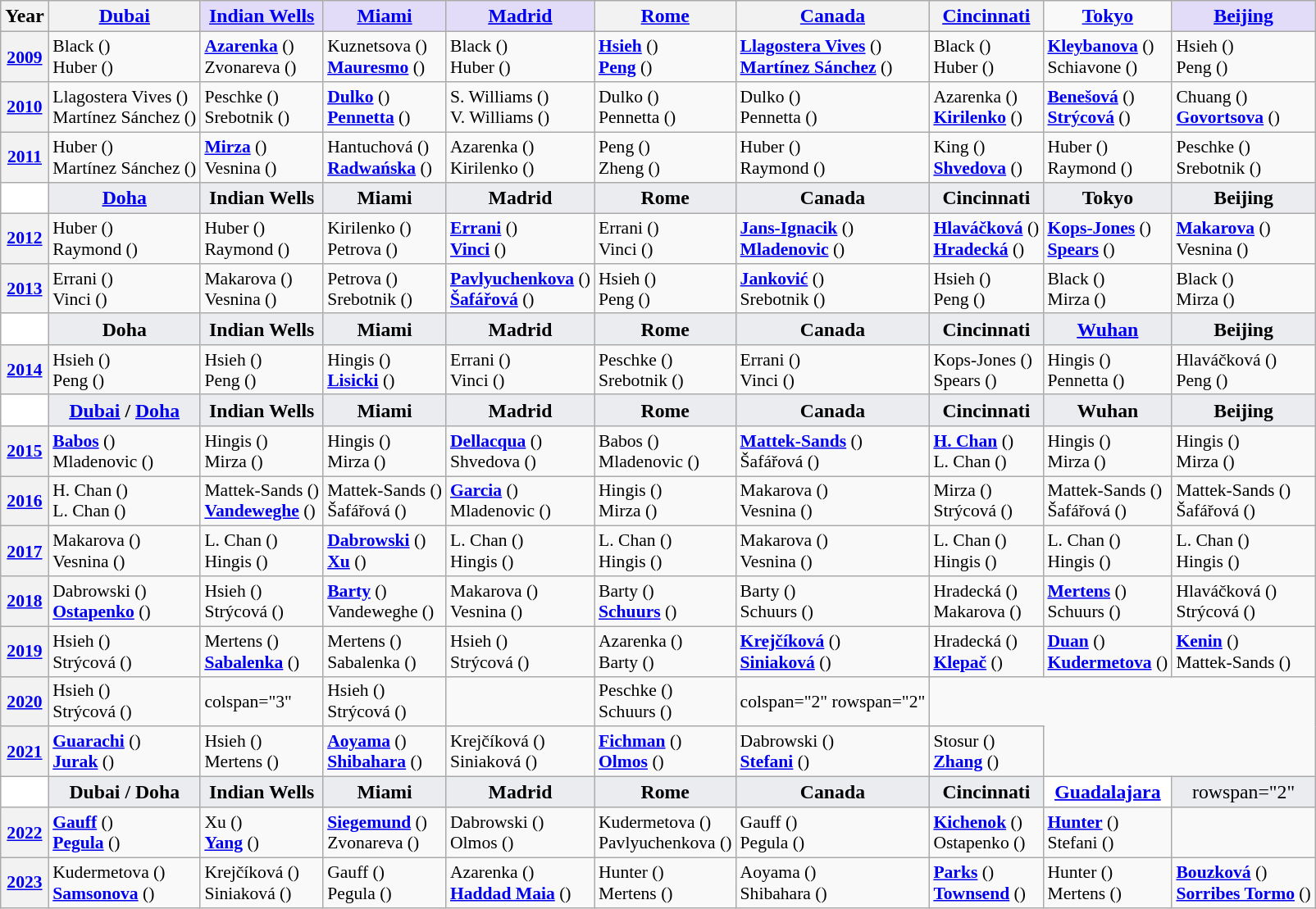<table class="wikitable nowrap sticky-table-row1 sticky-table-col1" style="font-size:90%">
<tr style="font-size:110%;">
<th scope="col">Year</th>
<th scope="col"><a href='#'><u>Dubai</u></a></th>
<th scope="col" style="background-color:#e3dcf8;"><a href='#'>Indian Wells</a></th>
<th scope="col" style="background-color:#e3dcf8;"><a href='#'>Miami</a></th>
<th scope="col" style="background-color:#e3dcf8;"><a href='#'><u>Madrid</u></a></th>
<th scope="col"><a href='#'>Rome</a></th>
<th scope="col"><a href='#'>Canada</a></th>
<th scope="col"><a href='#'><u>Cincinnati</u></a></th>
<th scope="col" style="background:transparent"><a href='#'>Tokyo</a></th>
<th scope="col" style="background-color:#e3dcf8;"><a href='#'><u>Beijing</u></a></th>
</tr>
<tr>
<th scope="row"><a href='#'>2009</a><br></th>
<td> Black () <br>  Huber ()</td>
<td> <a href='#'><strong>Azarenka</strong></a> () <br>  Zvonareva ()</td>
<td> Kuznetsova () <br>  <a href='#'><strong>Mauresmo</strong></a> ()</td>
<td> Black () <br>  Huber ()</td>
<td> <a href='#'><strong>Hsieh</strong></a> () <br>  <a href='#'><strong>Peng</strong></a> ()</td>
<td> <a href='#'><strong>Llagostera Vives</strong></a> () <br>  <a href='#'><strong>Martínez Sánchez</strong></a> ()</td>
<td> Black () <br>  Huber ()</td>
<td> <a href='#'><strong>Kleybanova</strong></a> () <br>  Schiavone ()</td>
<td> Hsieh () <br>  Peng ()</td>
</tr>
<tr>
<th scope="row"><a href='#'>2010</a><br></th>
<td> Llagostera Vives () <br>  Martínez Sánchez ()</td>
<td> Peschke () <br>  Srebotnik ()</td>
<td> <a href='#'><strong>Dulko</strong></a> () <br>  <a href='#'><strong>Pennetta</strong></a> ()</td>
<td> S. Williams () <br>  V. Williams ()</td>
<td> Dulko () <br>  Pennetta ()</td>
<td> Dulko () <br>  Pennetta ()</td>
<td> Azarenka () <br>  <a href='#'><strong>Kirilenko</strong></a> ()</td>
<td> <a href='#'><strong>Benešová</strong></a> () <br>  <a href='#'><strong>Strýcová</strong></a> ()</td>
<td> Chuang () <br>  <a href='#'><strong>Govortsova</strong></a> ()</td>
</tr>
<tr>
<th scope="row"><a href='#'>2011</a><br></th>
<td> Huber () <br>  Martínez Sánchez ()</td>
<td> <a href='#'><strong>Mirza</strong></a> () <br>  Vesnina ()</td>
<td> Hantuchová () <br>  <a href='#'><strong>Radwańska</strong></a> ()</td>
<td> Azarenka () <br>  Kirilenko ()</td>
<td> Peng () <br>  Zheng ()</td>
<td> Huber () <br>  Raymond ()</td>
<td> King () <br>  <a href='#'><strong>Shvedova</strong></a> ()</td>
<td> Huber () <br>  Raymond ()</td>
<td> Peschke () <br>  Srebotnik ()</td>
</tr>
<tr style="background:#EAECF0; font-weight:bold; font-size:110%; text-align:center">
<td style="background:#fff"></td>
<td><a href='#'><u>Doha</u></a></td>
<td>Indian Wells</td>
<td>Miami</td>
<td>Madrid</td>
<td>Rome</td>
<td>Canada</td>
<td>Cincinnati</td>
<td>Tokyo</td>
<td>Beijing</td>
</tr>
<tr>
<th scope="row"><a href='#'>2012</a><br></th>
<td> Huber () <br>  Raymond ()</td>
<td> Huber () <br>  Raymond ()</td>
<td> Kirilenko () <br>  Petrova ()</td>
<td> <a href='#'><strong>Errani</strong></a> () <br>  <a href='#'><strong>Vinci</strong></a> ()</td>
<td> Errani () <br>  Vinci ()</td>
<td> <a href='#'><strong>Jans-Ignacik</strong></a> () <br>  <a href='#'><strong>Mladenovic</strong></a> ()</td>
<td> <a href='#'><strong>Hlaváčková</strong></a> () <br>  <a href='#'><strong>Hradecká</strong></a> ()</td>
<td> <a href='#'><strong>Kops-Jones</strong></a> () <br>  <a href='#'><strong>Spears</strong></a> ()</td>
<td> <a href='#'><strong>Makarova</strong></a> () <br>  Vesnina ()</td>
</tr>
<tr>
<th scope="row"><a href='#'>2013</a><br></th>
<td> Errani () <br>  Vinci ()</td>
<td> Makarova () <br>  Vesnina ()</td>
<td> Petrova () <br>  Srebotnik ()</td>
<td> <a href='#'><strong>Pavlyuchenkova</strong></a> () <br>  <a href='#'><strong>Šafářová</strong></a> ()</td>
<td> Hsieh () <br>  Peng ()</td>
<td> <a href='#'><strong>Janković</strong></a> () <br>  Srebotnik ()</td>
<td> Hsieh () <br>  Peng ()</td>
<td> Black () <br>  Mirza ()</td>
<td> Black () <br>  Mirza ()</td>
</tr>
<tr style="background:#EAECF0; font-weight:bold; font-size:110%; text-align:center">
<td style="background:#fff"></td>
<td>Doha</td>
<td>Indian Wells</td>
<td>Miami</td>
<td>Madrid</td>
<td>Rome</td>
<td>Canada</td>
<td>Cincinnati</td>
<td><a href='#'><u>Wuhan</u></a></td>
<td>Beijing</td>
</tr>
<tr>
<th scope="row"><a href='#'>2014</a><br></th>
<td> Hsieh () <br>  Peng ()</td>
<td> Hsieh () <br>  Peng ()</td>
<td> Hingis () <br>  <a href='#'><strong>Lisicki</strong></a> ()</td>
<td> Errani () <br>  Vinci ()</td>
<td> Peschke () <br>  Srebotnik ()</td>
<td> Errani () <br>  Vinci ()</td>
<td> Kops-Jones () <br>  Spears ()</td>
<td> Hingis () <br>  Pennetta ()</td>
<td> Hlaváčková () <br>  Peng ()</td>
</tr>
<tr style="background:#EAECF0; font-weight:bold; font-size:110%; text-align:center">
<td style="background:#fff"></td>
<td><a href='#'><u>Dubai</u></a> / <a href='#'>Doha</a></td>
<td>Indian Wells</td>
<td>Miami</td>
<td>Madrid</td>
<td>Rome</td>
<td>Canada</td>
<td>Cincinnati</td>
<td>Wuhan</td>
<td>Beijing</td>
</tr>
<tr>
<th scope="row"><a href='#'>2015</a><br></th>
<td> <a href='#'><strong>Babos</strong></a> () <br>  Mladenovic ()</td>
<td> Hingis () <br>  Mirza ()</td>
<td> Hingis () <br>  Mirza ()</td>
<td> <a href='#'><strong>Dellacqua</strong></a> () <br>  Shvedova ()</td>
<td> Babos () <br>  Mladenovic ()</td>
<td> <a href='#'><strong>Mattek-Sands</strong></a> () <br>  Šafářová ()</td>
<td> <a href='#'><strong>H. Chan</strong></a> () <br>  L. Chan ()</td>
<td> Hingis () <br>  Mirza ()</td>
<td> Hingis () <br>  Mirza ()</td>
</tr>
<tr>
<th scope="row"><a href='#'>2016</a><br></th>
<td> H. Chan () <br>  L. Chan ()</td>
<td> Mattek-Sands () <br>  <a href='#'><strong>Vandeweghe</strong></a> ()</td>
<td> Mattek-Sands () <br>  Šafářová ()</td>
<td> <a href='#'><strong>Garcia</strong></a> () <br>  Mladenovic ()</td>
<td> Hingis () <br>  Mirza ()</td>
<td> Makarova () <br>  Vesnina ()</td>
<td> Mirza () <br>  Strýcová ()</td>
<td> Mattek-Sands () <br>  Šafářová ()</td>
<td> Mattek-Sands () <br>  Šafářová ()</td>
</tr>
<tr>
<th scope="row"><a href='#'>2017</a><br></th>
<td> Makarova () <br>  Vesnina ()</td>
<td> L. Chan () <br>  Hingis ()</td>
<td> <a href='#'><strong>Dabrowski</strong></a> () <br>  <a href='#'><strong>Xu</strong></a> ()</td>
<td> L. Chan () <br>  Hingis ()</td>
<td> L. Chan () <br>  Hingis ()</td>
<td> Makarova () <br>  Vesnina ()</td>
<td> L. Chan () <br>  Hingis ()</td>
<td> L. Chan () <br>  Hingis ()</td>
<td> L. Chan () <br>  Hingis ()</td>
</tr>
<tr>
<th scope="row"><a href='#'>2018</a><br></th>
<td> Dabrowski () <br>  <a href='#'><strong>Ostapenko</strong></a> ()</td>
<td> Hsieh () <br>  Strýcová ()</td>
<td> <a href='#'><strong>Barty</strong></a> () <br>  Vandeweghe ()</td>
<td> Makarova () <br>  Vesnina ()</td>
<td> Barty () <br>  <a href='#'><strong>Schuurs</strong></a> ()</td>
<td> Barty () <br>  Schuurs ()</td>
<td> Hradecká () <br>  Makarova ()</td>
<td> <a href='#'><strong>Mertens</strong></a> () <br>  Schuurs ()</td>
<td> Hlaváčková () <br>  Strýcová ()</td>
</tr>
<tr>
<th scope="row"><a href='#'>2019</a><br></th>
<td> Hsieh () <br>  Strýcová ()</td>
<td> Mertens () <br>  <a href='#'><strong>Sabalenka</strong></a> ()</td>
<td> Mertens () <br>  Sabalenka ()</td>
<td> Hsieh () <br>  Strýcová ()</td>
<td> Azarenka () <br>  Barty ()</td>
<td> <a href='#'><strong>Krejčíková</strong></a> () <br>  <a href='#'><strong>Siniaková</strong></a> ()</td>
<td> Hradecká () <br>  <a href='#'><strong>Klepač</strong></a> ()</td>
<td> <a href='#'><strong>Duan</strong></a> () <br>  <a href='#'><strong>Kudermetova</strong></a> ()</td>
<td> <a href='#'><strong>Kenin</strong></a> () <br>  Mattek-Sands ()</td>
</tr>
<tr>
<th scope="row"><a href='#'>2020</a><br></th>
<td> Hsieh () <br>  Strýcová ()</td>
<td>colspan="3" </td>
<td> Hsieh () <br>  Strýcová ()</td>
<td></td>
<td> Peschke () <br>  Schuurs ()</td>
<td>colspan="2" rowspan="2" </td>
</tr>
<tr>
<th scope="row"><a href='#'>2021</a><br></th>
<td> <a href='#'><strong>Guarachi</strong></a> () <br>  <a href='#'><strong>Jurak</strong></a> ()</td>
<td> Hsieh () <br>  Mertens ()</td>
<td> <a href='#'><strong>Aoyama</strong></a> () <br>  <a href='#'><strong>Shibahara</strong></a> ()</td>
<td> Krejčíková () <br>  Siniaková ()</td>
<td> <a href='#'><strong>Fichman</strong></a> () <br>  <a href='#'><strong>Olmos</strong></a> ()</td>
<td> Dabrowski () <br>  <a href='#'><strong>Stefani</strong></a> ()</td>
<td> Stosur () <br>  <a href='#'><strong>Zhang</strong></a> ()</td>
</tr>
<tr style="background:#EAECF0; font-size:110%; text-align:center">
<td style="background:#fff"></td>
<td><strong>Dubai / Doha</strong></td>
<td><strong>Indian Wells</strong></td>
<td><strong>Miami</strong></td>
<td><strong>Madrid</strong></td>
<td><strong>Rome</strong></td>
<td><strong>Canada</strong></td>
<td><strong>Cincinnati</strong></td>
<td style="background:#fff"><strong><a href='#'><u>Guadalajara</u></a></strong></td>
<td>rowspan="2" </td>
</tr>
<tr>
<th scope="row"><a href='#'>2022</a><br></th>
<td> <a href='#'><strong>Gauff</strong></a> () <br>  <a href='#'><strong>Pegula</strong></a> ()</td>
<td> Xu () <br>  <a href='#'><strong>Yang</strong></a> ()</td>
<td> <a href='#'><strong>Siegemund</strong></a> () <br>  Zvonareva ()</td>
<td> Dabrowski () <br>  Olmos ()</td>
<td> Kudermetova () <br>  Pavlyuchenkova ()</td>
<td> Gauff () <br>  Pegula ()</td>
<td> <a href='#'><strong>Kichenok</strong></a> () <br>  Ostapenko ()</td>
<td> <a href='#'><strong>Hunter</strong></a> () <br>  Stefani ()</td>
</tr>
<tr>
<th scope="row"><a href='#'>2023</a><br></th>
<td> Kudermetova () <br>  <a href='#'><strong>Samsonova</strong></a> ()</td>
<td> Krejčíková () <br>  Siniaková ()</td>
<td> Gauff () <br>  Pegula ()</td>
<td> Azarenka () <br>  <a href='#'><strong>Haddad Maia</strong></a> ()</td>
<td> Hunter () <br>  Mertens ()</td>
<td> Aoyama () <br>  Shibahara ()</td>
<td> <a href='#'><strong>Parks</strong></a> () <br>  <a href='#'><strong>Townsend</strong></a> ()</td>
<td> Hunter () <br>  Mertens ()</td>
<td> <a href='#'><strong>Bouzková</strong></a> () <br> <a href='#'><strong>Sorribes Tormo</strong></a> ()</td>
</tr>
</table>
